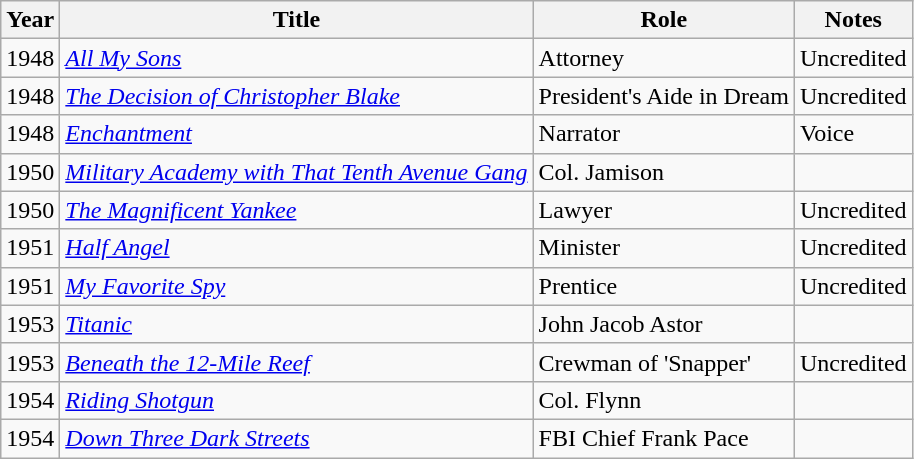<table class="wikitable">
<tr>
<th>Year</th>
<th>Title</th>
<th>Role</th>
<th>Notes</th>
</tr>
<tr>
<td>1948</td>
<td><em><a href='#'>All My Sons</a></em></td>
<td>Attorney</td>
<td>Uncredited</td>
</tr>
<tr>
<td>1948</td>
<td><em><a href='#'>The Decision of Christopher Blake</a></em></td>
<td>President's Aide in Dream</td>
<td>Uncredited</td>
</tr>
<tr>
<td>1948</td>
<td><em><a href='#'>Enchantment</a></em></td>
<td>Narrator</td>
<td>Voice</td>
</tr>
<tr>
<td>1950</td>
<td><em><a href='#'>Military Academy with That Tenth Avenue Gang</a></em></td>
<td>Col. Jamison</td>
<td></td>
</tr>
<tr>
<td>1950</td>
<td><em><a href='#'>The Magnificent Yankee</a></em></td>
<td>Lawyer</td>
<td>Uncredited</td>
</tr>
<tr>
<td>1951</td>
<td><em><a href='#'>Half Angel</a></em></td>
<td>Minister</td>
<td>Uncredited</td>
</tr>
<tr>
<td>1951</td>
<td><em><a href='#'>My Favorite Spy</a></em></td>
<td>Prentice</td>
<td>Uncredited</td>
</tr>
<tr>
<td>1953</td>
<td><em><a href='#'>Titanic</a></em></td>
<td>John Jacob Astor</td>
<td></td>
</tr>
<tr>
<td>1953</td>
<td><em><a href='#'>Beneath the 12-Mile Reef</a></em></td>
<td>Crewman of 'Snapper'</td>
<td>Uncredited</td>
</tr>
<tr>
<td>1954</td>
<td><em><a href='#'>Riding Shotgun</a></em></td>
<td>Col. Flynn</td>
<td></td>
</tr>
<tr>
<td>1954</td>
<td><em><a href='#'>Down Three Dark Streets</a></em></td>
<td>FBI Chief Frank Pace</td>
<td></td>
</tr>
</table>
